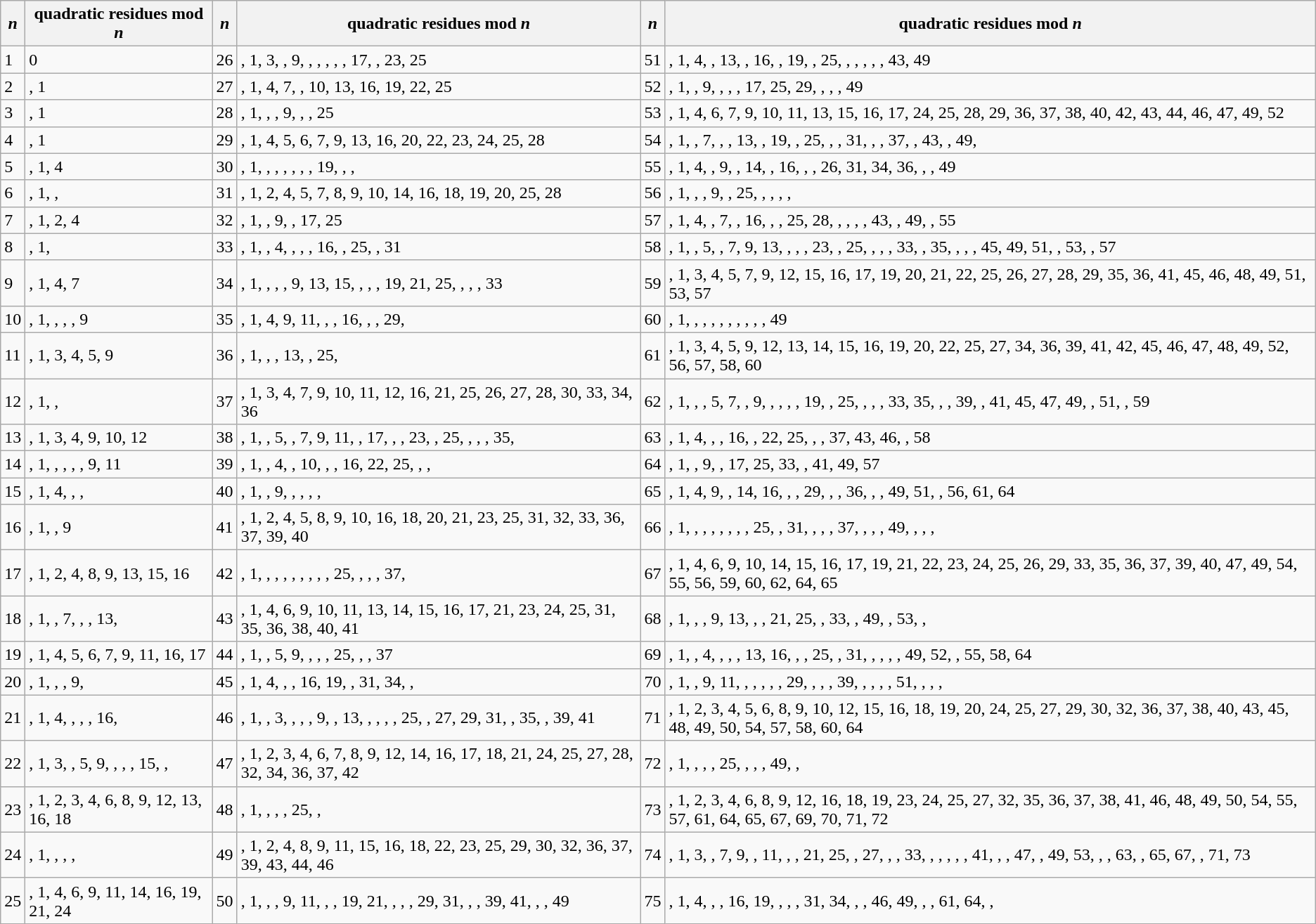<table class="wikitable">
<tr>
<th><em>n</em></th>
<th>quadratic residues mod <em>n</em></th>
<th><em>n</em></th>
<th>quadratic residues mod <em>n</em></th>
<th><em>n</em></th>
<th>quadratic residues mod <em>n</em></th>
</tr>
<tr>
<td>1</td>
<td>0</td>
<td>26</td>
<td>, 1, 3, , 9, , , , , , 17, , 23, 25</td>
<td>51</td>
<td>, 1, 4, , 13, , 16, , 19, , 25, , , , , , 43, 49</td>
</tr>
<tr>
<td>2</td>
<td>, 1</td>
<td>27</td>
<td>, 1, 4, 7, , 10, 13, 16, 19, 22, 25</td>
<td>52</td>
<td>, 1, , 9, , , , 17, 25, 29, , , , 49</td>
</tr>
<tr>
<td>3</td>
<td>, 1</td>
<td>28</td>
<td>, 1, , , 9, , , 25</td>
<td>53</td>
<td>, 1, 4, 6, 7, 9, 10, 11, 13, 15, 16, 17, 24, 25, 28, 29, 36, 37, 38, 40, 42, 43, 44, 46, 47, 49, 52</td>
</tr>
<tr>
<td>4</td>
<td>, 1</td>
<td>29</td>
<td>, 1, 4, 5, 6, 7, 9, 13, 16, 20, 22, 23, 24, 25, 28</td>
<td>54</td>
<td>, 1, , 7, , , 13, , 19, , 25, , , 31, , , 37, , 43, , 49, </td>
</tr>
<tr>
<td>5</td>
<td>, 1, 4</td>
<td>30</td>
<td>, 1, , , , , , , 19, , , </td>
<td>55</td>
<td>, 1, 4, , 9, , 14, , 16, , , 26, 31, 34, 36, , , 49</td>
</tr>
<tr>
<td>6</td>
<td>, 1, , </td>
<td>31</td>
<td>, 1, 2, 4, 5, 7, 8, 9, 10, 14, 16, 18, 19, 20, 25, 28</td>
<td>56</td>
<td>, 1, , , 9, , 25, , , , , </td>
</tr>
<tr>
<td>7</td>
<td>, 1, 2, 4</td>
<td>32</td>
<td>, 1, , 9, , 17, 25</td>
<td>57</td>
<td>, 1, 4, , 7, , 16, , , 25, 28, , , , , 43, , 49, , 55</td>
</tr>
<tr>
<td>8</td>
<td>, 1, </td>
<td>33</td>
<td>, 1, , 4, , , , 16, , 25, , 31</td>
<td>58</td>
<td>, 1, , 5, , 7, 9, 13, , , , 23, , 25, , , , 33, , 35, , , , 45, 49, 51, , 53, , 57</td>
</tr>
<tr>
<td>9</td>
<td>, 1, 4, 7</td>
<td>34</td>
<td>, 1, , , , 9, 13, 15, , , , 19, 21, 25, , , , 33</td>
<td>59</td>
<td>, 1, 3, 4, 5, 7, 9, 12, 15, 16, 17, 19, 20, 21, 22, 25, 26, 27, 28, 29, 35, 36, 41, 45, 46, 48, 49, 51, 53, 57</td>
</tr>
<tr>
<td>10</td>
<td>, 1, , , , 9</td>
<td>35</td>
<td>, 1, 4, 9, 11, , , 16, , , 29, </td>
<td>60</td>
<td>, 1, , , , , , , , , , 49</td>
</tr>
<tr>
<td>11</td>
<td>, 1, 3, 4, 5, 9</td>
<td>36</td>
<td>, 1, , , 13, , 25, </td>
<td>61</td>
<td>, 1, 3, 4, 5, 9, 12, 13, 14, 15, 16, 19, 20, 22, 25, 27, 34, 36, 39, 41, 42, 45, 46, 47, 48, 49, 52, 56, 57, 58, 60</td>
</tr>
<tr>
<td>12</td>
<td>, 1, , </td>
<td>37</td>
<td>, 1, 3, 4, 7, 9, 10, 11, 12, 16, 21, 25, 26, 27, 28, 30, 33, 34, 36</td>
<td>62</td>
<td>, 1, , , 5, 7, , 9, , , , , 19, , 25, , , , 33, 35, , , 39, , 41, 45, 47, 49, , 51, , 59</td>
</tr>
<tr>
<td>13</td>
<td>, 1, 3, 4, 9, 10, 12</td>
<td>38</td>
<td>, 1, , 5, , 7, 9, 11, , 17, , , 23, , 25, , , , 35, </td>
<td>63</td>
<td>, 1, 4, , , 16, , 22, 25, , , 37, 43, 46, , 58</td>
</tr>
<tr>
<td>14</td>
<td>, 1, , , , , 9, 11</td>
<td>39</td>
<td>, 1, , 4, , 10, , , 16, 22, 25, , , </td>
<td>64</td>
<td>, 1, , 9, , 17, 25, 33, , 41, 49, 57</td>
</tr>
<tr>
<td>15</td>
<td>, 1, 4, , , </td>
<td>40</td>
<td>, 1, , 9, , , , , </td>
<td>65</td>
<td>, 1, 4, 9, , 14, 16, , , 29, , , 36, , , 49, 51, , 56, 61, 64</td>
</tr>
<tr>
<td>16</td>
<td>, 1, , 9</td>
<td>41</td>
<td>, 1, 2, 4, 5, 8, 9, 10, 16, 18, 20, 21, 23, 25, 31, 32, 33, 36, 37, 39, 40</td>
<td>66</td>
<td>, 1, , , , , , , , 25, , 31, , , , 37, , , , 49, , , , </td>
</tr>
<tr>
<td>17</td>
<td>, 1, 2, 4, 8, 9, 13, 15, 16</td>
<td>42</td>
<td>, 1, , , , , , , , , 25, , , , 37, </td>
<td>67</td>
<td>, 1, 4, 6, 9, 10, 14, 15, 16, 17, 19, 21, 22, 23, 24, 25, 26, 29, 33, 35, 36, 37, 39, 40, 47, 49, 54, 55, 56, 59, 60, 62, 64, 65</td>
</tr>
<tr>
<td>18</td>
<td>, 1, , 7, , , 13, </td>
<td>43</td>
<td>, 1, 4, 6, 9, 10, 11, 13, 14, 15, 16, 17, 21, 23, 24, 25, 31, 35, 36, 38, 40, 41</td>
<td>68</td>
<td>, 1, , , 9, 13, , , 21, 25, , 33, , 49, , 53, , </td>
</tr>
<tr>
<td>19</td>
<td>, 1, 4, 5, 6, 7, 9, 11, 16, 17</td>
<td>44</td>
<td>, 1, , 5, 9, , , , 25, , , 37</td>
<td>69</td>
<td>, 1, , 4, , , , 13, 16, , , 25, , 31, , , , , 49, 52, , 55, 58, 64</td>
</tr>
<tr>
<td>20</td>
<td>, 1, , , 9, </td>
<td>45</td>
<td>, 1, 4, , , 16, 19, , 31, 34, , </td>
<td>70</td>
<td>, 1, , 9, 11, , , , , , 29, , , , 39, , , , , 51, , , , </td>
</tr>
<tr>
<td>21</td>
<td>, 1, 4, , , , 16, </td>
<td>46</td>
<td>, 1, , 3, , , , 9, , 13, , , , , 25, , 27, 29, 31, , 35, , 39, 41</td>
<td>71</td>
<td>, 1, 2, 3, 4, 5, 6, 8, 9, 10, 12, 15, 16, 18, 19, 20, 24, 25, 27, 29, 30, 32, 36, 37, 38, 40, 43, 45, 48, 49, 50, 54, 57, 58, 60, 64</td>
</tr>
<tr>
<td>22</td>
<td>, 1, 3, , 5, 9, , , , 15, , </td>
<td>47</td>
<td>, 1, 2, 3, 4, 6, 7, 8, 9, 12, 14, 16, 17, 18, 21, 24, 25, 27, 28, 32, 34, 36, 37, 42</td>
<td>72</td>
<td>, 1, , , , 25, , , , 49, , </td>
</tr>
<tr>
<td>23</td>
<td>, 1, 2, 3, 4, 6, 8, 9, 12, 13, 16, 18</td>
<td>48</td>
<td>, 1, , , , 25, , </td>
<td>73</td>
<td>, 1, 2, 3, 4, 6, 8, 9, 12, 16, 18, 19, 23, 24, 25, 27, 32, 35, 36, 37, 38, 41, 46, 48, 49, 50, 54, 55, 57, 61, 64, 65, 67, 69, 70, 71, 72</td>
</tr>
<tr>
<td>24</td>
<td>, 1, , , , </td>
<td>49</td>
<td>, 1, 2, 4, 8, 9, 11, 15, 16, 18, 22, 23, 25, 29, 30, 32, 36, 37, 39, 43, 44, 46</td>
<td>74</td>
<td>, 1, 3, , 7, 9, , 11, , , 21, 25, , 27, , , 33, , , , , , 41, , , 47, , 49, 53, , , 63, , 65, 67, , 71, 73</td>
</tr>
<tr>
<td>25</td>
<td>, 1, 4, 6, 9, 11, 14, 16, 19, 21, 24</td>
<td>50</td>
<td>, 1, , , 9, 11, , , 19, 21, , , , 29, 31, , , 39, 41, , , 49</td>
<td>75</td>
<td>, 1, 4, , , 16, 19, , , , 31, 34, , , 46, 49, , , 61, 64, , </td>
</tr>
</table>
